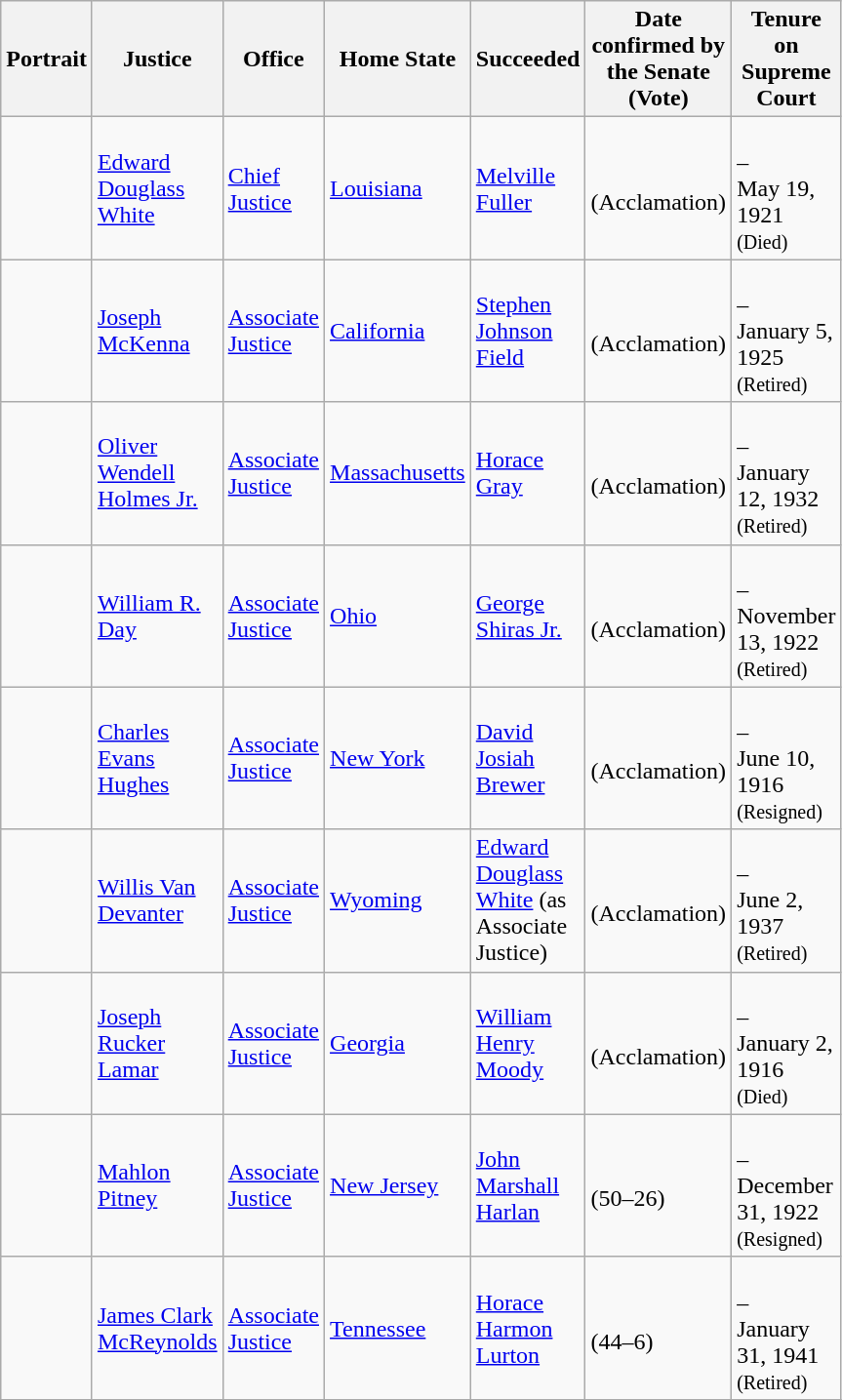<table class="wikitable sortable">
<tr>
<th scope="col" style="width: 10px;">Portrait</th>
<th scope="col" style="width: 10px;">Justice</th>
<th scope="col" style="width: 10px;">Office</th>
<th scope="col" style="width: 10px;">Home State</th>
<th scope="col" style="width: 10px;">Succeeded</th>
<th scope="col" style="width: 10px;">Date confirmed by the Senate<br>(Vote)</th>
<th scope="col" style="width: 10px;">Tenure on Supreme Court</th>
</tr>
<tr>
<td></td>
<td><a href='#'>Edward Douglass White</a></td>
<td><a href='#'>Chief Justice</a></td>
<td><a href='#'>Louisiana</a></td>
<td><a href='#'>Melville Fuller</a></td>
<td><br>(Acclamation)</td>
<td><br>–<br>May 19, 1921<br><small>(Died)</small></td>
</tr>
<tr>
<td></td>
<td><a href='#'>Joseph McKenna</a></td>
<td><a href='#'>Associate Justice</a></td>
<td><a href='#'>California</a></td>
<td><a href='#'>Stephen Johnson Field</a></td>
<td><br>(Acclamation)</td>
<td><br>–<br>January 5, 1925<br><small>(Retired)</small></td>
</tr>
<tr>
<td></td>
<td><a href='#'>Oliver Wendell Holmes Jr.</a></td>
<td><a href='#'>Associate Justice</a></td>
<td><a href='#'>Massachusetts</a></td>
<td><a href='#'>Horace Gray</a></td>
<td><br>(Acclamation)</td>
<td><br>–<br>January 12, 1932<br><small>(Retired)</small></td>
</tr>
<tr>
<td></td>
<td><a href='#'>William R. Day</a></td>
<td><a href='#'>Associate Justice</a></td>
<td><a href='#'>Ohio</a></td>
<td><a href='#'>George Shiras Jr.</a></td>
<td><br>(Acclamation)</td>
<td><br>–<br>November 13, 1922<br><small>(Retired)</small></td>
</tr>
<tr>
<td></td>
<td><a href='#'>Charles Evans Hughes</a></td>
<td><a href='#'>Associate Justice</a></td>
<td><a href='#'>New York</a></td>
<td><a href='#'>David Josiah Brewer</a></td>
<td><br>(Acclamation)</td>
<td><br>–<br>June 10, 1916<br><small>(Resigned)</small></td>
</tr>
<tr>
<td></td>
<td><a href='#'>Willis Van Devanter</a></td>
<td><a href='#'>Associate Justice</a></td>
<td><a href='#'>Wyoming</a></td>
<td><a href='#'>Edward Douglass White</a> (as Associate Justice)</td>
<td><br>(Acclamation)</td>
<td><br>–<br>June 2, 1937<br><small>(Retired)</small></td>
</tr>
<tr>
<td></td>
<td><a href='#'>Joseph Rucker Lamar</a></td>
<td><a href='#'>Associate Justice</a></td>
<td><a href='#'>Georgia</a></td>
<td><a href='#'>William Henry Moody</a></td>
<td><br>(Acclamation)</td>
<td><br>–<br>January 2, 1916<br><small>(Died)</small></td>
</tr>
<tr>
<td></td>
<td><a href='#'>Mahlon Pitney</a></td>
<td><a href='#'>Associate Justice</a></td>
<td><a href='#'>New Jersey</a></td>
<td><a href='#'>John Marshall Harlan</a></td>
<td><br>(50–26)</td>
<td><br>–<br>December 31, 1922<br><small>(Resigned)</small></td>
</tr>
<tr>
<td></td>
<td><a href='#'>James Clark McReynolds</a></td>
<td><a href='#'>Associate Justice</a></td>
<td><a href='#'>Tennessee</a></td>
<td><a href='#'>Horace Harmon Lurton</a></td>
<td><br>(44–6)</td>
<td><br>–<br>January 31, 1941<br><small>(Retired)</small></td>
</tr>
<tr>
</tr>
</table>
